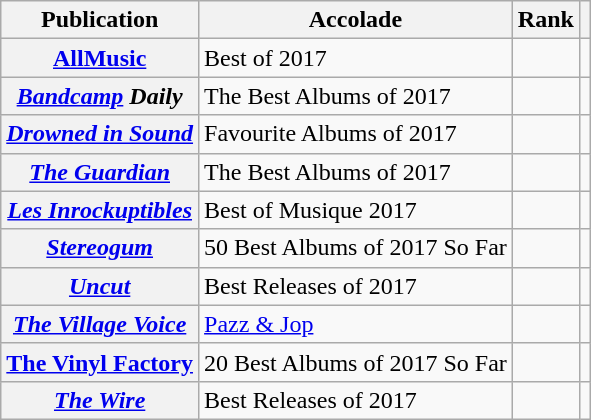<table class="sortable wikitable plainrowheaders">
<tr>
<th>Publication</th>
<th>Accolade</th>
<th>Rank</th>
<th class="unsortable"></th>
</tr>
<tr>
<th scope="row"><a href='#'>AllMusic</a></th>
<td>Best of 2017</td>
<td></td>
<td></td>
</tr>
<tr>
<th scope="row"><em><a href='#'>Bandcamp</a> Daily</em></th>
<td>The Best Albums of 2017</td>
<td></td>
<td></td>
</tr>
<tr>
<th scope="row"><em><a href='#'>Drowned in Sound</a></em></th>
<td>Favourite Albums of 2017</td>
<td></td>
<td></td>
</tr>
<tr>
<th scope="row"><em><a href='#'>The Guardian</a></em></th>
<td>The Best Albums of 2017</td>
<td></td>
<td></td>
</tr>
<tr>
<th scope="row"><em><a href='#'>Les Inrockuptibles</a></em></th>
<td>Best of Musique 2017</td>
<td></td>
<td></td>
</tr>
<tr>
<th scope="row"><em><a href='#'>Stereogum</a></em></th>
<td>50 Best Albums of 2017 So Far</td>
<td></td>
<td></td>
</tr>
<tr>
<th scope="row"><em><a href='#'>Uncut</a></em></th>
<td>Best Releases of 2017</td>
<td></td>
<td></td>
</tr>
<tr>
<th scope="row"><em><a href='#'>The Village Voice</a></em></th>
<td><a href='#'>Pazz & Jop</a></td>
<td></td>
<td></td>
</tr>
<tr>
<th scope="row"><a href='#'>The Vinyl Factory</a></th>
<td>20 Best Albums of 2017 So Far</td>
<td></td>
<td></td>
</tr>
<tr>
<th scope="row"><em><a href='#'>The Wire</a></em></th>
<td>Best Releases of 2017</td>
<td></td>
<td></td>
</tr>
</table>
